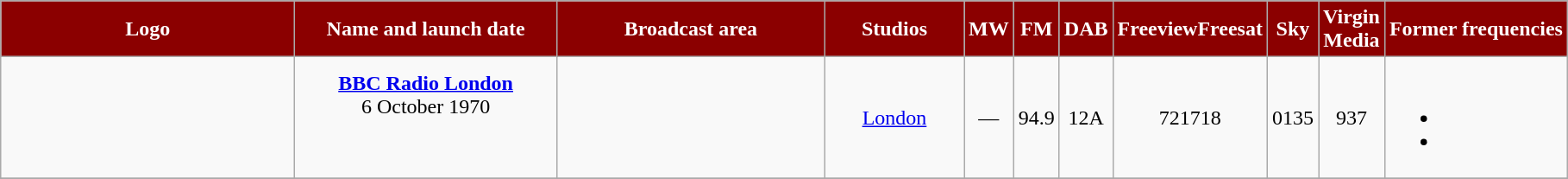<table class="wikitable" style="text-align: center;">
<tr>
<th style="color:white; background-color: #8B0000" width="220pt">Logo</th>
<th style="color:white; background-color: #8B0000" width="195pt">Name and launch date</th>
<th style="color:white; background-color: #8B0000" width="200pt">Broadcast area</th>
<th style="color:white; background-color: #8B0000" width="100pt">Studios</th>
<th style="color:white; background-color: #8B0000">MW<br></th>
<th style="color:white; background-color: #8B0000">FM<br></th>
<th style="color:white; background-color: #8B0000">DAB</th>
<th style="color:white; background-color: #8B0000">FreeviewFreesat</th>
<th style="color:white; background-color: #8B0000">Sky</th>
<th style="color:white; background-color: #8B0000">Virgin<br>Media</th>
<th style="color:white; background-color: #8B0000">Former frequencies</th>
</tr>
<tr>
<td></td>
<td><strong><a href='#'>BBC Radio London</a></strong><br>6 October 1970<br><br><br></td>
<td></td>
<td><a href='#'>London</a></td>
<td>—</td>
<td>94.9</td>
<td>12A</td>
<td>721718</td>
<td>0135</td>
<td>937</td>
<td><br><ul><li></li><li></li></ul></td>
</tr>
<tr>
</tr>
</table>
